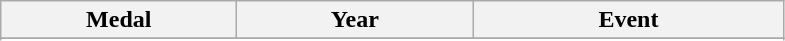<table class="wikitable">
<tr>
<th width=150>Medal</th>
<th width=150>Year</th>
<th width=200>Event</th>
</tr>
<tr>
</tr>
<tr>
</tr>
<tr>
</tr>
<tr>
</tr>
<tr>
</tr>
<tr>
</tr>
<tr>
</tr>
<tr>
</tr>
<tr>
</tr>
<tr>
</tr>
<tr>
</tr>
<tr>
</tr>
<tr>
</tr>
<tr>
</tr>
<tr>
</tr>
<tr>
</tr>
<tr>
</tr>
</table>
